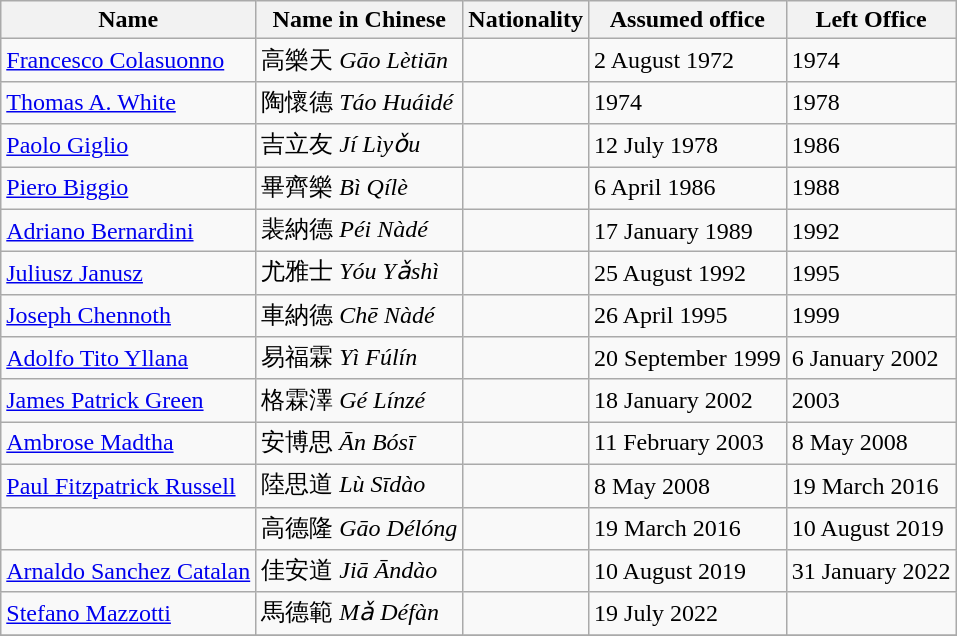<table class="wikitable">
<tr>
<th>Name</th>
<th>Name in Chinese</th>
<th>Nationality</th>
<th>Assumed office</th>
<th>Left Office</th>
</tr>
<tr>
<td><a href='#'>Francesco Colasuonno</a></td>
<td>高樂天 <em>Gāo Lètiān</em></td>
<td></td>
<td>2 August 1972</td>
<td>1974</td>
</tr>
<tr>
<td><a href='#'>Thomas A. White</a></td>
<td>陶懷德 <em>Táo Huáidé</em></td>
<td></td>
<td>1974</td>
<td>1978</td>
</tr>
<tr>
<td><a href='#'>Paolo Giglio</a></td>
<td>吉立友 <em>Jí Lìyǒu</em></td>
<td></td>
<td>12 July 1978</td>
<td>1986</td>
</tr>
<tr>
<td><a href='#'>Piero Biggio</a></td>
<td>畢齊樂 <em>Bì Qílè</em></td>
<td></td>
<td>6 April 1986</td>
<td>1988</td>
</tr>
<tr>
<td><a href='#'>Adriano Bernardini</a></td>
<td>裴納德 <em>Péi Nàdé</em></td>
<td></td>
<td>17 January 1989</td>
<td>1992</td>
</tr>
<tr>
<td><a href='#'>Juliusz Janusz</a></td>
<td>尤雅士 <em>Yóu Yǎshì</em></td>
<td></td>
<td>25 August 1992</td>
<td>1995</td>
</tr>
<tr>
<td><a href='#'>Joseph Chennoth</a></td>
<td>車納德 <em>Chē Nàdé</em></td>
<td></td>
<td>26 April 1995</td>
<td>1999</td>
</tr>
<tr>
<td><a href='#'>Adolfo Tito Yllana</a></td>
<td>易福霖 <em>Yì Fúlín</em></td>
<td></td>
<td>20 September 1999</td>
<td>6 January 2002</td>
</tr>
<tr>
<td><a href='#'>James Patrick Green</a></td>
<td>格霖澤 <em>Gé Línzé</em></td>
<td></td>
<td>18 January 2002</td>
<td>2003</td>
</tr>
<tr>
<td><a href='#'>Ambrose Madtha</a></td>
<td>安博思 <em>Ān Bósī</em></td>
<td></td>
<td>11 February 2003</td>
<td>8 May 2008</td>
</tr>
<tr>
<td><a href='#'>Paul Fitzpatrick Russell</a></td>
<td>陸思道 <em>Lù Sīdào</em></td>
<td></td>
<td>8 May 2008</td>
<td>19 March 2016</td>
</tr>
<tr>
<td></td>
<td>高德隆 <em>Gāo Délóng</em></td>
<td></td>
<td>19 March 2016</td>
<td>10 August 2019</td>
</tr>
<tr>
<td><a href='#'>Arnaldo Sanchez Catalan</a></td>
<td>佳安道 <em>Jiā Āndào</em></td>
<td></td>
<td>10 August 2019</td>
<td>31 January 2022</td>
</tr>
<tr>
<td><a href='#'>Stefano Mazzotti</a></td>
<td>馬德範 <em>Mǎ Défàn</em></td>
<td></td>
<td>19 July 2022</td>
<td></td>
</tr>
<tr>
</tr>
</table>
